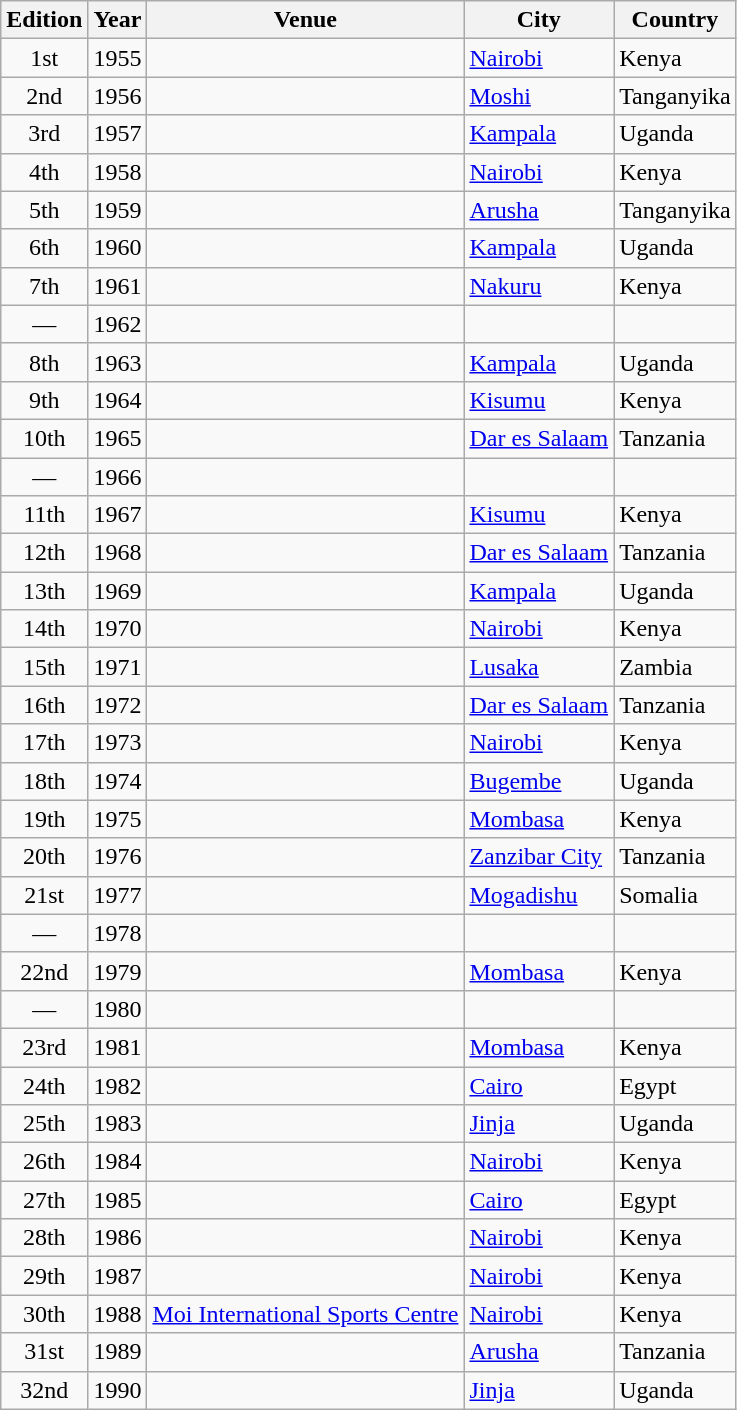<table class="wikitable sortable">
<tr>
<th>Edition</th>
<th>Year</th>
<th>Venue</th>
<th>City</th>
<th>Country</th>
</tr>
<tr>
<td align=center>1st</td>
<td>1955</td>
<td></td>
<td><a href='#'>Nairobi</a></td>
<td>Kenya</td>
</tr>
<tr>
<td align=center>2nd</td>
<td>1956</td>
<td></td>
<td><a href='#'>Moshi</a></td>
<td>Tanganyika</td>
</tr>
<tr>
<td align=center>3rd</td>
<td>1957</td>
<td></td>
<td><a href='#'>Kampala</a></td>
<td>Uganda</td>
</tr>
<tr>
<td align=center>4th</td>
<td>1958</td>
<td></td>
<td><a href='#'>Nairobi</a></td>
<td>Kenya</td>
</tr>
<tr>
<td align=center>5th</td>
<td>1959</td>
<td></td>
<td><a href='#'>Arusha</a></td>
<td>Tanganyika</td>
</tr>
<tr>
<td align=center>6th</td>
<td>1960</td>
<td></td>
<td><a href='#'>Kampala</a></td>
<td>Uganda</td>
</tr>
<tr>
<td align=center>7th</td>
<td>1961</td>
<td></td>
<td><a href='#'>Nakuru</a></td>
<td>Kenya</td>
</tr>
<tr>
<td align=center>—</td>
<td>1962</td>
<td></td>
<td></td>
<td></td>
</tr>
<tr>
<td align=center>8th</td>
<td>1963</td>
<td></td>
<td><a href='#'>Kampala</a></td>
<td>Uganda</td>
</tr>
<tr>
<td align=center>9th</td>
<td>1964</td>
<td></td>
<td><a href='#'>Kisumu</a></td>
<td>Kenya</td>
</tr>
<tr>
<td align=center>10th</td>
<td>1965</td>
<td></td>
<td><a href='#'>Dar es Salaam</a></td>
<td>Tanzania</td>
</tr>
<tr>
<td align=center>—</td>
<td>1966</td>
<td></td>
<td></td>
<td></td>
</tr>
<tr>
<td align=center>11th</td>
<td>1967</td>
<td></td>
<td><a href='#'>Kisumu</a></td>
<td>Kenya</td>
</tr>
<tr>
<td align=center>12th</td>
<td>1968</td>
<td></td>
<td><a href='#'>Dar es Salaam</a></td>
<td>Tanzania</td>
</tr>
<tr>
<td align=center>13th</td>
<td>1969</td>
<td></td>
<td><a href='#'>Kampala</a></td>
<td>Uganda</td>
</tr>
<tr>
<td align=center>14th</td>
<td>1970</td>
<td></td>
<td><a href='#'>Nairobi</a></td>
<td>Kenya</td>
</tr>
<tr>
<td align=center>15th</td>
<td>1971</td>
<td></td>
<td><a href='#'>Lusaka</a></td>
<td>Zambia</td>
</tr>
<tr>
<td align=center>16th</td>
<td>1972</td>
<td></td>
<td><a href='#'>Dar es Salaam</a></td>
<td>Tanzania</td>
</tr>
<tr>
<td align=center>17th</td>
<td>1973</td>
<td></td>
<td><a href='#'>Nairobi</a></td>
<td>Kenya</td>
</tr>
<tr>
<td align=center>18th</td>
<td>1974</td>
<td></td>
<td><a href='#'>Bugembe</a></td>
<td>Uganda</td>
</tr>
<tr>
<td align=center>19th</td>
<td>1975</td>
<td></td>
<td><a href='#'>Mombasa</a></td>
<td>Kenya</td>
</tr>
<tr>
<td align=center>20th</td>
<td>1976</td>
<td></td>
<td><a href='#'>Zanzibar City</a></td>
<td>Tanzania</td>
</tr>
<tr>
<td align=center>21st</td>
<td>1977</td>
<td></td>
<td><a href='#'>Mogadishu</a></td>
<td>Somalia</td>
</tr>
<tr>
<td align=center>—</td>
<td>1978</td>
<td></td>
<td></td>
<td></td>
</tr>
<tr>
<td align=center>22nd</td>
<td>1979</td>
<td></td>
<td><a href='#'>Mombasa</a></td>
<td>Kenya</td>
</tr>
<tr>
<td align=center>—</td>
<td>1980</td>
<td></td>
<td></td>
<td></td>
</tr>
<tr>
<td align=center>23rd</td>
<td>1981</td>
<td></td>
<td><a href='#'>Mombasa</a></td>
<td>Kenya</td>
</tr>
<tr>
<td align=center>24th</td>
<td>1982</td>
<td></td>
<td><a href='#'>Cairo</a></td>
<td>Egypt</td>
</tr>
<tr>
<td align=center>25th</td>
<td>1983</td>
<td></td>
<td><a href='#'>Jinja</a></td>
<td>Uganda</td>
</tr>
<tr>
<td align=center>26th</td>
<td>1984</td>
<td></td>
<td><a href='#'>Nairobi</a></td>
<td>Kenya</td>
</tr>
<tr>
<td align=center>27th</td>
<td>1985</td>
<td></td>
<td><a href='#'>Cairo</a></td>
<td>Egypt</td>
</tr>
<tr>
<td align=center>28th</td>
<td>1986</td>
<td></td>
<td><a href='#'>Nairobi</a></td>
<td>Kenya</td>
</tr>
<tr>
<td align=center>29th</td>
<td>1987</td>
<td></td>
<td><a href='#'>Nairobi</a></td>
<td>Kenya</td>
</tr>
<tr>
<td align=center>30th</td>
<td>1988</td>
<td><a href='#'>Moi International Sports Centre</a></td>
<td><a href='#'>Nairobi</a></td>
<td>Kenya</td>
</tr>
<tr>
<td align=center>31st</td>
<td>1989</td>
<td></td>
<td><a href='#'>Arusha</a></td>
<td>Tanzania</td>
</tr>
<tr>
<td align=center>32nd</td>
<td>1990</td>
<td></td>
<td><a href='#'>Jinja</a></td>
<td>Uganda</td>
</tr>
</table>
